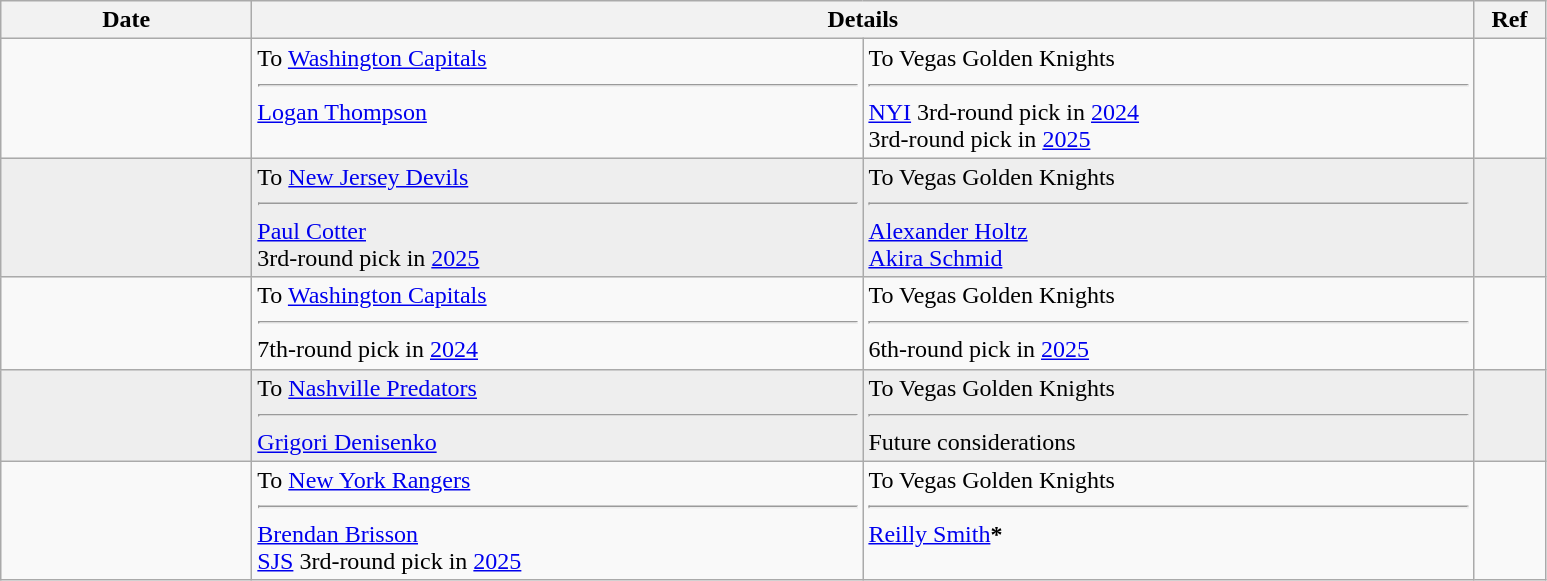<table class="wikitable">
<tr>
<th style="width: 10em;">Date</th>
<th colspan=2>Details</th>
<th style="width: 2.5em;">Ref</th>
</tr>
<tr>
<td></td>
<td style="width: 25em;" valign="top">To <a href='#'>Washington Capitals</a><hr><a href='#'>Logan Thompson</a></td>
<td style="width: 25em;" valign="top">To Vegas Golden Knights<hr><a href='#'>NYI</a> 3rd-round pick in <a href='#'>2024</a><br>3rd-round pick in <a href='#'>2025</a></td>
<td></td>
</tr>
<tr bgcolor="eeeeee">
<td></td>
<td valign="top">To <a href='#'>New Jersey Devils</a><hr><a href='#'>Paul Cotter</a><br>3rd-round pick in <a href='#'>2025</a></td>
<td valign="top">To Vegas Golden Knights<hr><a href='#'>Alexander Holtz</a><br><a href='#'>Akira Schmid</a></td>
<td></td>
</tr>
<tr>
<td></td>
<td valign="top">To <a href='#'>Washington Capitals</a><hr>7th-round pick in <a href='#'>2024</a></td>
<td valign="top">To Vegas Golden Knights<hr>6th-round pick in <a href='#'>2025</a></td>
<td></td>
</tr>
<tr bgcolor="eeeeee">
<td></td>
<td valign="top">To <a href='#'>Nashville Predators</a><hr><a href='#'>Grigori Denisenko</a></td>
<td valign="top">To Vegas Golden Knights<hr><span>Future considerations</span></td>
<td></td>
</tr>
<tr>
<td></td>
<td valign="top">To <a href='#'>New York Rangers</a><hr><a href='#'>Brendan Brisson</a><br><a href='#'>SJS</a> 3rd-round pick in <a href='#'>2025</a></td>
<td valign="top">To Vegas Golden Knights<hr><a href='#'>Reilly Smith</a><span><strong>*</strong></span></td>
<td></td>
</tr>
</table>
